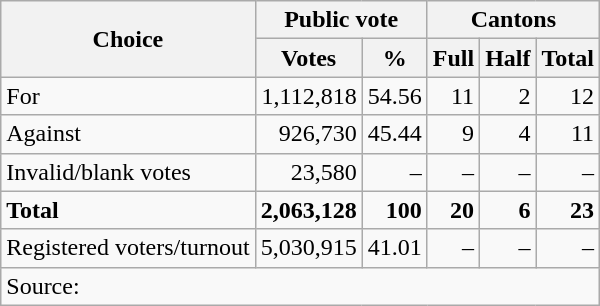<table class=wikitable style=text-align:right>
<tr>
<th rowspan=2>Choice</th>
<th colspan=2>Public vote</th>
<th colspan=3>Cantons</th>
</tr>
<tr>
<th>Votes</th>
<th>%</th>
<th>Full</th>
<th>Half</th>
<th>Total</th>
</tr>
<tr>
<td align=left>For</td>
<td>1,112,818</td>
<td>54.56</td>
<td>11</td>
<td>2</td>
<td>12</td>
</tr>
<tr>
<td align=left>Against</td>
<td>926,730</td>
<td>45.44</td>
<td>9</td>
<td>4</td>
<td>11</td>
</tr>
<tr>
<td align=left>Invalid/blank votes</td>
<td>23,580</td>
<td>–</td>
<td>–</td>
<td>–</td>
<td>–</td>
</tr>
<tr>
<td align=left><strong>Total</strong></td>
<td><strong>2,063,128</strong></td>
<td><strong>100</strong></td>
<td><strong>20</strong></td>
<td><strong>6</strong></td>
<td><strong>23</strong></td>
</tr>
<tr>
<td align=left>Registered voters/turnout</td>
<td>5,030,915</td>
<td>41.01</td>
<td>–</td>
<td>–</td>
<td>–</td>
</tr>
<tr>
<td align=left colspan=6>Source: </td>
</tr>
</table>
